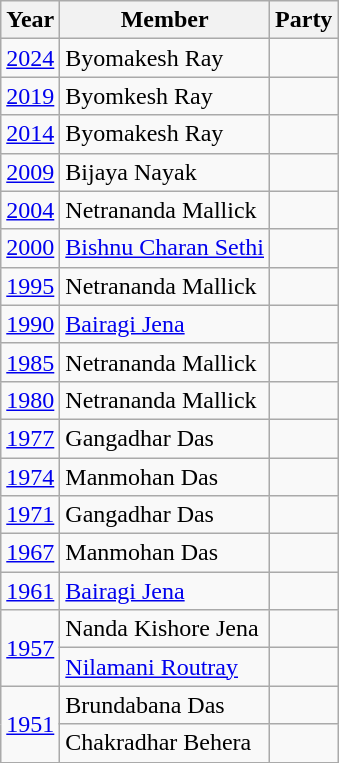<table class="wikitable sortable">
<tr>
<th>Year</th>
<th>Member</th>
<th colspan=2>Party</th>
</tr>
<tr>
<td><a href='#'>2024</a></td>
<td>Byomakesh Ray</td>
<td></td>
</tr>
<tr>
<td><a href='#'>2019</a></td>
<td>Byomkesh Ray</td>
<td></td>
</tr>
<tr>
<td><a href='#'>2014</a></td>
<td>Byomakesh Ray</td>
<td></td>
</tr>
<tr>
<td><a href='#'>2009</a></td>
<td>Bijaya Nayak</td>
<td></td>
</tr>
<tr>
<td><a href='#'>2004</a></td>
<td>Netrananda Mallick</td>
<td></td>
</tr>
<tr>
<td><a href='#'>2000</a></td>
<td><a href='#'>Bishnu Charan Sethi</a></td>
<td></td>
</tr>
<tr>
<td><a href='#'>1995</a></td>
<td>Netrananda Mallick</td>
<td></td>
</tr>
<tr>
<td><a href='#'>1990</a></td>
<td><a href='#'>Bairagi Jena</a></td>
<td></td>
</tr>
<tr>
<td><a href='#'>1985</a></td>
<td>Netrananda Mallick</td>
<td></td>
</tr>
<tr>
<td><a href='#'>1980</a></td>
<td>Netrananda Mallick</td>
<td></td>
</tr>
<tr>
<td><a href='#'>1977</a></td>
<td>Gangadhar Das</td>
<td></td>
</tr>
<tr>
<td><a href='#'>1974</a></td>
<td>Manmohan Das</td>
<td></td>
</tr>
<tr>
<td><a href='#'>1971</a></td>
<td>Gangadhar Das</td>
<td></td>
</tr>
<tr>
<td><a href='#'>1967</a></td>
<td>Manmohan Das</td>
<td></td>
</tr>
<tr>
<td><a href='#'>1961</a></td>
<td><a href='#'>Bairagi Jena</a></td>
<td></td>
</tr>
<tr>
<td rowspan="2"><a href='#'>1957</a></td>
<td>Nanda Kishore Jena</td>
<td></td>
</tr>
<tr>
<td><a href='#'>Nilamani Routray</a></td>
<td></td>
</tr>
<tr>
<td rowspan="2"><a href='#'>1951</a></td>
<td>Brundabana Das</td>
<td></td>
</tr>
<tr>
<td>Chakradhar Behera</td>
<td></td>
</tr>
<tr>
</tr>
</table>
